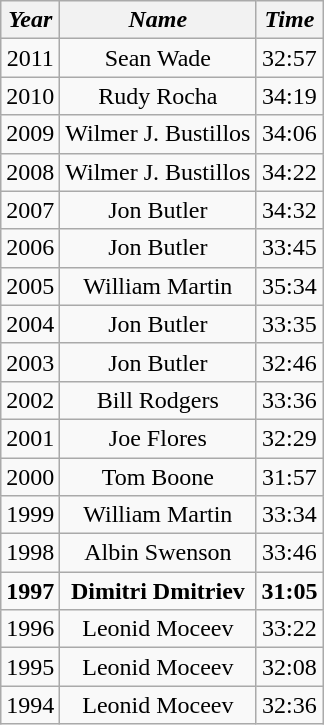<table class="wikitable" style="text-align:center" border="1">
<tr>
<th><em>Year</em></th>
<th><em>Name</em></th>
<th><em>Time</em></th>
</tr>
<tr>
<td>2011</td>
<td>Sean Wade</td>
<td>32:57</td>
</tr>
<tr>
<td>2010</td>
<td>Rudy Rocha</td>
<td>34:19</td>
</tr>
<tr>
<td>2009</td>
<td>Wilmer J. Bustillos</td>
<td>34:06</td>
</tr>
<tr>
<td>2008</td>
<td>Wilmer J. Bustillos</td>
<td>34:22</td>
</tr>
<tr>
<td>2007</td>
<td>Jon Butler</td>
<td>34:32</td>
</tr>
<tr>
<td>2006</td>
<td>Jon Butler</td>
<td>33:45</td>
</tr>
<tr>
<td>2005</td>
<td>William Martin</td>
<td>35:34</td>
</tr>
<tr>
<td>2004</td>
<td>Jon Butler</td>
<td>33:35</td>
</tr>
<tr>
<td>2003</td>
<td>Jon Butler</td>
<td>32:46</td>
</tr>
<tr>
<td>2002</td>
<td>Bill Rodgers</td>
<td>33:36</td>
</tr>
<tr>
<td>2001</td>
<td>Joe Flores</td>
<td>32:29</td>
</tr>
<tr>
<td>2000</td>
<td>Tom Boone</td>
<td>31:57</td>
</tr>
<tr>
<td>1999</td>
<td>William Martin</td>
<td>33:34</td>
</tr>
<tr>
<td>1998</td>
<td>Albin Swenson</td>
<td>33:46</td>
</tr>
<tr>
<td><strong>1997</strong></td>
<td><strong>Dimitri Dmitriev</strong></td>
<td><strong>31:05</strong></td>
</tr>
<tr>
<td>1996</td>
<td>Leonid Moceev</td>
<td>33:22</td>
</tr>
<tr>
<td>1995</td>
<td>Leonid Moceev</td>
<td>32:08</td>
</tr>
<tr>
<td>1994</td>
<td>Leonid Moceev</td>
<td>32:36</td>
</tr>
</table>
